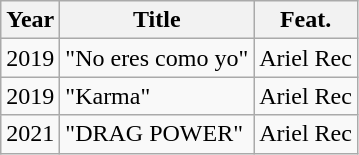<table class="wikitable">
<tr>
<th>Year</th>
<th>Title</th>
<th>Feat.</th>
</tr>
<tr>
<td>2019</td>
<td>"No eres como yo"</td>
<td>Ariel Rec</td>
</tr>
<tr>
<td>2019</td>
<td>"Karma"</td>
<td>Ariel Rec</td>
</tr>
<tr>
<td>2021</td>
<td>"DRAG POWER"</td>
<td>Ariel Rec</td>
</tr>
</table>
